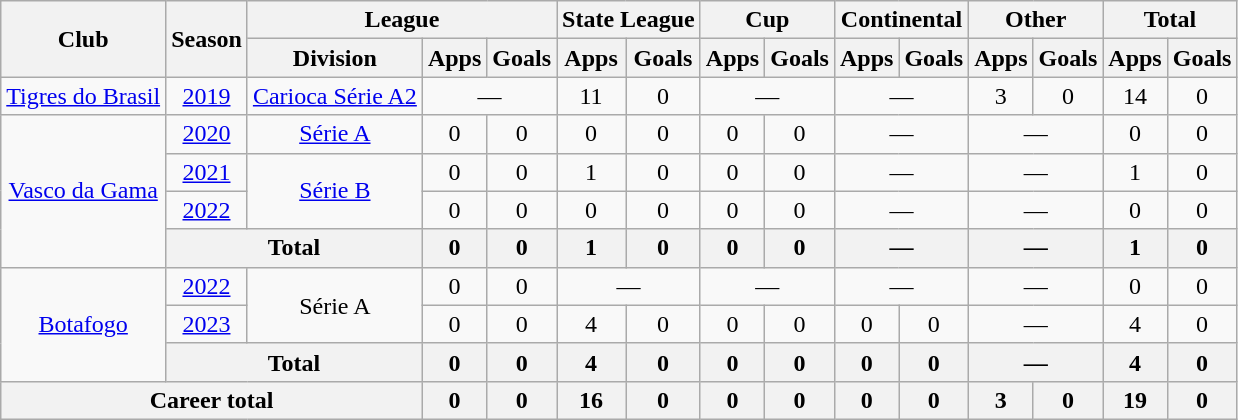<table class="wikitable" style="text-align:center">
<tr>
<th rowspan="2">Club</th>
<th rowspan="2">Season</th>
<th colspan="3">League</th>
<th colspan="2">State League</th>
<th colspan="2">Cup</th>
<th colspan="2">Continental</th>
<th colspan="2">Other</th>
<th colspan="2">Total</th>
</tr>
<tr>
<th>Division</th>
<th>Apps</th>
<th>Goals</th>
<th>Apps</th>
<th>Goals</th>
<th>Apps</th>
<th>Goals</th>
<th>Apps</th>
<th>Goals</th>
<th>Apps</th>
<th>Goals</th>
<th>Apps</th>
<th>Goals</th>
</tr>
<tr>
<td><a href='#'>Tigres do Brasil</a></td>
<td><a href='#'>2019</a></td>
<td><a href='#'>Carioca Série A2</a></td>
<td colspan="2">—</td>
<td>11</td>
<td>0</td>
<td colspan="2">—</td>
<td colspan="2">—</td>
<td>3</td>
<td>0</td>
<td>14</td>
<td>0</td>
</tr>
<tr>
<td rowspan=4><a href='#'>Vasco da Gama</a></td>
<td><a href='#'>2020</a></td>
<td><a href='#'>Série A</a></td>
<td>0</td>
<td>0</td>
<td>0</td>
<td>0</td>
<td>0</td>
<td>0</td>
<td colspan="2">—</td>
<td colspan="2">—</td>
<td>0</td>
<td>0</td>
</tr>
<tr>
<td><a href='#'>2021</a></td>
<td rowspan=2><a href='#'>Série B</a></td>
<td>0</td>
<td>0</td>
<td>1</td>
<td>0</td>
<td>0</td>
<td>0</td>
<td colspan="2">—</td>
<td colspan="2">—</td>
<td>1</td>
<td>0</td>
</tr>
<tr>
<td><a href='#'>2022</a></td>
<td>0</td>
<td>0</td>
<td>0</td>
<td>0</td>
<td>0</td>
<td>0</td>
<td colspan="2">—</td>
<td colspan="2">—</td>
<td>0</td>
<td>0</td>
</tr>
<tr>
<th colspan=2>Total</th>
<th>0</th>
<th>0</th>
<th>1</th>
<th>0</th>
<th>0</th>
<th>0</th>
<th colspan="2">—</th>
<th colspan="2">—</th>
<th>1</th>
<th>0</th>
</tr>
<tr>
<td rowspan=3><a href='#'>Botafogo</a></td>
<td><a href='#'>2022</a></td>
<td rowspan=2>Série A</td>
<td>0</td>
<td>0</td>
<td colspan="2">—</td>
<td colspan="2">—</td>
<td colspan="2">—</td>
<td colspan="2">—</td>
<td>0</td>
<td>0</td>
</tr>
<tr>
<td><a href='#'>2023</a></td>
<td>0</td>
<td>0</td>
<td>4</td>
<td>0</td>
<td>0</td>
<td>0</td>
<td>0</td>
<td>0</td>
<td colspan="2">—</td>
<td>4</td>
<td>0</td>
</tr>
<tr>
<th colspan=2>Total</th>
<th>0</th>
<th>0</th>
<th>4</th>
<th>0</th>
<th>0</th>
<th>0</th>
<th>0</th>
<th>0</th>
<th colspan="2">—</th>
<th>4</th>
<th>0</th>
</tr>
<tr>
<th colspan=3>Career total</th>
<th>0</th>
<th>0</th>
<th>16</th>
<th>0</th>
<th>0</th>
<th>0</th>
<th>0</th>
<th>0</th>
<th>3</th>
<th>0</th>
<th>19</th>
<th>0</th>
</tr>
</table>
